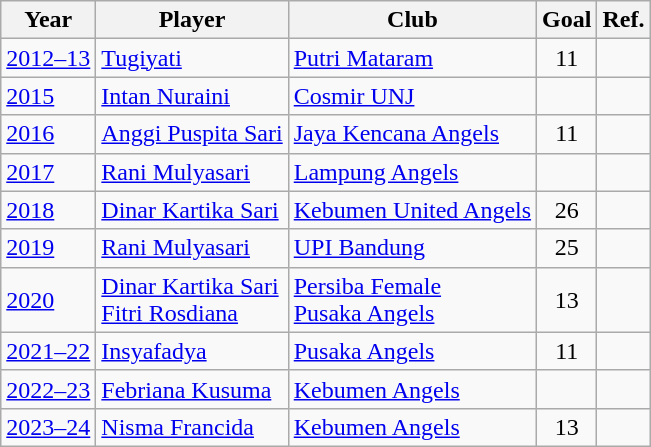<table class="wikitable">
<tr>
<th>Year</th>
<th>Player</th>
<th>Club</th>
<th>Goal</th>
<th>Ref.</th>
</tr>
<tr>
<td><a href='#'>2012–13</a></td>
<td><a href='#'>Tugiyati</a></td>
<td><a href='#'>Putri Mataram</a></td>
<td align="center">11</td>
<td></td>
</tr>
<tr>
<td><a href='#'>2015</a></td>
<td><a href='#'>Intan Nuraini</a></td>
<td><a href='#'>Cosmir UNJ</a></td>
<td></td>
<td></td>
</tr>
<tr>
<td><a href='#'>2016</a></td>
<td><a href='#'>Anggi Puspita Sari</a></td>
<td><a href='#'>Jaya Kencana Angels</a></td>
<td align="center">11</td>
<td></td>
</tr>
<tr>
<td><a href='#'>2017</a></td>
<td><a href='#'>Rani Mulyasari</a></td>
<td><a href='#'>Lampung Angels</a></td>
<td></td>
<td></td>
</tr>
<tr>
<td><a href='#'>2018</a></td>
<td><a href='#'>Dinar Kartika Sari</a></td>
<td><a href='#'>Kebumen United Angels</a></td>
<td align="center">26</td>
<td></td>
</tr>
<tr>
<td><a href='#'>2019</a></td>
<td><a href='#'>Rani Mulyasari</a></td>
<td><a href='#'>UPI Bandung</a></td>
<td align="center">25</td>
<td></td>
</tr>
<tr>
<td><a href='#'>2020</a></td>
<td><a href='#'>Dinar Kartika Sari</a> <br><a href='#'>Fitri Rosdiana</a></td>
<td><a href='#'>Persiba Female</a> <br><a href='#'>Pusaka Angels</a></td>
<td align="center">13</td>
<td></td>
</tr>
<tr>
<td><a href='#'>2021–22</a></td>
<td><a href='#'>Insyafadya</a></td>
<td><a href='#'>Pusaka Angels</a></td>
<td align="center">11</td>
<td></td>
</tr>
<tr>
<td><a href='#'>2022–23</a></td>
<td><a href='#'>Febriana Kusuma</a></td>
<td><a href='#'>Kebumen Angels</a></td>
<td></td>
<td></td>
</tr>
<tr>
<td><a href='#'>2023–24</a></td>
<td><a href='#'>Nisma Francida</a></td>
<td><a href='#'>Kebumen Angels</a></td>
<td align="center">13</td>
<td></td>
</tr>
</table>
